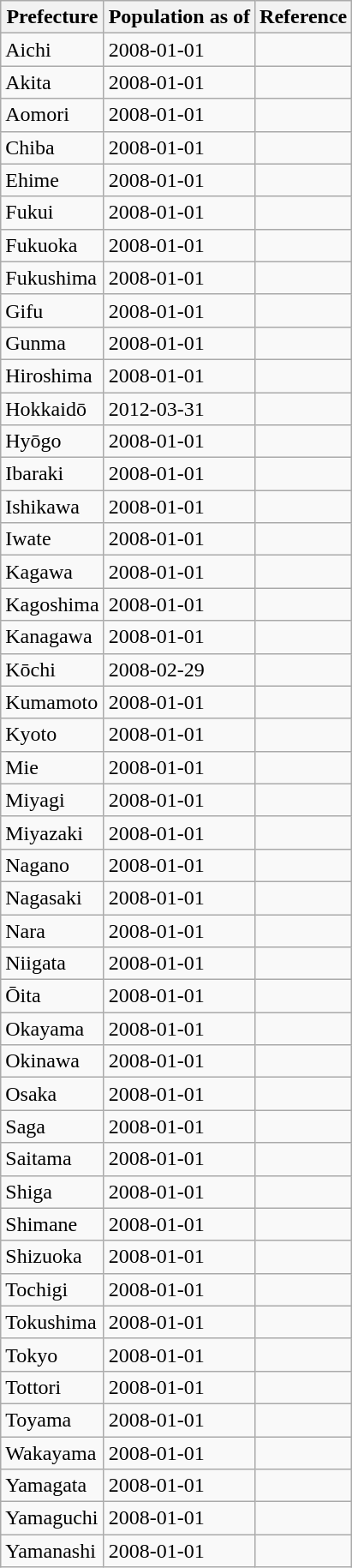<table class="wikitable">
<tr>
<th>Prefecture</th>
<th>Population as of</th>
<th>Reference</th>
</tr>
<tr>
<td>Aichi</td>
<td>2008-01-01</td>
<td></td>
</tr>
<tr>
<td>Akita</td>
<td>2008-01-01</td>
<td></td>
</tr>
<tr>
<td>Aomori</td>
<td>2008-01-01</td>
<td></td>
</tr>
<tr>
<td>Chiba</td>
<td>2008-01-01</td>
<td></td>
</tr>
<tr>
<td>Ehime</td>
<td>2008-01-01</td>
<td></td>
</tr>
<tr>
<td>Fukui</td>
<td>2008-01-01</td>
<td></td>
</tr>
<tr>
<td>Fukuoka</td>
<td>2008-01-01</td>
<td></td>
</tr>
<tr>
<td>Fukushima</td>
<td>2008-01-01</td>
<td></td>
</tr>
<tr>
<td>Gifu</td>
<td>2008-01-01</td>
<td></td>
</tr>
<tr>
<td>Gunma</td>
<td>2008-01-01</td>
<td></td>
</tr>
<tr>
<td>Hiroshima</td>
<td>2008-01-01</td>
<td></td>
</tr>
<tr>
<td>Hokkaidō</td>
<td>2012-03-31</td>
<td></td>
</tr>
<tr>
<td>Hyōgo</td>
<td>2008-01-01</td>
<td></td>
</tr>
<tr>
<td>Ibaraki</td>
<td>2008-01-01</td>
<td></td>
</tr>
<tr>
<td>Ishikawa</td>
<td>2008-01-01</td>
<td></td>
</tr>
<tr>
<td>Iwate</td>
<td>2008-01-01</td>
<td></td>
</tr>
<tr>
<td>Kagawa</td>
<td>2008-01-01</td>
<td></td>
</tr>
<tr>
<td>Kagoshima</td>
<td>2008-01-01</td>
<td></td>
</tr>
<tr>
<td>Kanagawa</td>
<td>2008-01-01</td>
<td></td>
</tr>
<tr>
<td>Kōchi</td>
<td>2008-02-29</td>
<td></td>
</tr>
<tr>
<td>Kumamoto</td>
<td>2008-01-01</td>
<td></td>
</tr>
<tr>
<td>Kyoto</td>
<td>2008-01-01</td>
<td></td>
</tr>
<tr>
<td>Mie</td>
<td>2008-01-01</td>
<td></td>
</tr>
<tr>
<td>Miyagi</td>
<td>2008-01-01</td>
<td></td>
</tr>
<tr>
<td>Miyazaki</td>
<td>2008-01-01</td>
<td></td>
</tr>
<tr>
<td>Nagano</td>
<td>2008-01-01</td>
<td></td>
</tr>
<tr>
<td>Nagasaki</td>
<td>2008-01-01</td>
<td></td>
</tr>
<tr>
<td>Nara</td>
<td>2008-01-01</td>
<td></td>
</tr>
<tr>
<td>Niigata</td>
<td>2008-01-01</td>
<td></td>
</tr>
<tr>
<td>Ōita</td>
<td>2008-01-01</td>
<td></td>
</tr>
<tr>
<td>Okayama</td>
<td>2008-01-01</td>
<td></td>
</tr>
<tr>
<td>Okinawa</td>
<td>2008-01-01</td>
<td></td>
</tr>
<tr>
<td>Osaka</td>
<td>2008-01-01</td>
<td></td>
</tr>
<tr>
<td>Saga</td>
<td>2008-01-01</td>
<td></td>
</tr>
<tr>
<td>Saitama</td>
<td>2008-01-01</td>
<td></td>
</tr>
<tr>
<td>Shiga</td>
<td>2008-01-01</td>
<td></td>
</tr>
<tr>
<td>Shimane</td>
<td>2008-01-01</td>
<td></td>
</tr>
<tr>
<td>Shizuoka</td>
<td>2008-01-01</td>
<td></td>
</tr>
<tr>
<td>Tochigi</td>
<td>2008-01-01</td>
<td></td>
</tr>
<tr>
<td>Tokushima</td>
<td>2008-01-01</td>
<td></td>
</tr>
<tr>
<td>Tokyo</td>
<td>2008-01-01</td>
<td></td>
</tr>
<tr>
<td>Tottori</td>
<td>2008-01-01</td>
<td></td>
</tr>
<tr>
<td>Toyama</td>
<td>2008-01-01</td>
<td></td>
</tr>
<tr>
<td>Wakayama</td>
<td>2008-01-01</td>
<td></td>
</tr>
<tr>
<td>Yamagata</td>
<td>2008-01-01</td>
<td></td>
</tr>
<tr>
<td>Yamaguchi</td>
<td>2008-01-01</td>
<td></td>
</tr>
<tr>
<td>Yamanashi</td>
<td>2008-01-01</td>
<td></td>
</tr>
</table>
